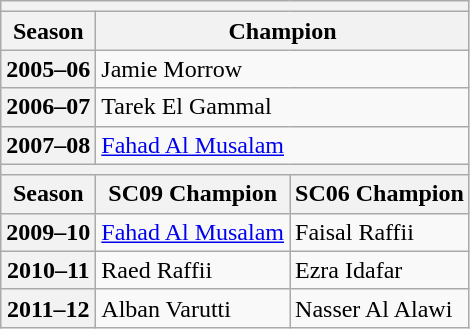<table class="wikitable">
<tr>
<th colspan=3></th>
</tr>
<tr>
<th>Season</th>
<th colspan=2>Champion</th>
</tr>
<tr>
<th>2005–06</th>
<td colspan=2> Jamie Morrow</td>
</tr>
<tr>
<th>2006–07</th>
<td colspan=2> Tarek El Gammal</td>
</tr>
<tr>
<th>2007–08</th>
<td colspan=2> <a href='#'>Fahad Al Musalam</a></td>
</tr>
<tr>
<th colspan=3></th>
</tr>
<tr>
<th>Season</th>
<th>SC09 Champion</th>
<th>SC06 Champion</th>
</tr>
<tr>
<th>2009–10</th>
<td> <a href='#'>Fahad Al Musalam</a></td>
<td> Faisal Raffii</td>
</tr>
<tr>
<th>2010–11</th>
<td> Raed Raffii</td>
<td> Ezra Idafar</td>
</tr>
<tr>
<th>2011–12</th>
<td> Alban Varutti</td>
<td> Nasser Al Alawi</td>
</tr>
</table>
